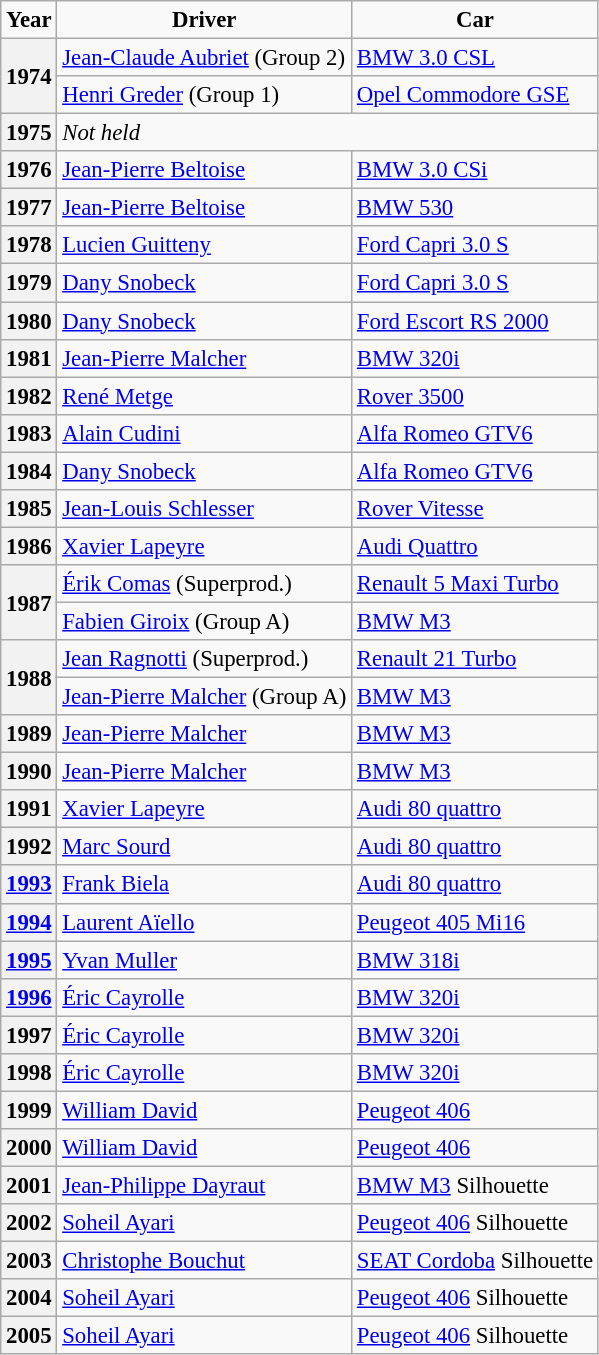<table class="wikitable" style="font-size: 95%;">
<tr>
<td align="center"><strong>Year</strong></td>
<td align="center"><strong>Driver</strong></td>
<td align="center"><strong>Car</strong></td>
</tr>
<tr>
<th rowspan=2>1974</th>
<td> <a href='#'>Jean-Claude Aubriet</a> (Group 2)</td>
<td><a href='#'>BMW 3.0 CSL</a></td>
</tr>
<tr>
<td> <a href='#'>Henri Greder</a> (Group 1)</td>
<td><a href='#'>Opel Commodore GSE</a></td>
</tr>
<tr>
<th>1975</th>
<td colspan=2><em>Not held</em></td>
</tr>
<tr>
<th>1976</th>
<td> <a href='#'>Jean-Pierre Beltoise</a></td>
<td><a href='#'>BMW 3.0 CSi</a></td>
</tr>
<tr>
<th>1977</th>
<td> <a href='#'>Jean-Pierre Beltoise</a></td>
<td><a href='#'>BMW 530</a></td>
</tr>
<tr>
<th>1978</th>
<td> <a href='#'>Lucien Guitteny</a></td>
<td><a href='#'>Ford Capri 3.0 S</a></td>
</tr>
<tr>
<th>1979</th>
<td> <a href='#'>Dany Snobeck</a></td>
<td><a href='#'>Ford Capri 3.0 S</a></td>
</tr>
<tr>
<th>1980</th>
<td> <a href='#'>Dany Snobeck</a></td>
<td><a href='#'>Ford Escort RS 2000</a></td>
</tr>
<tr>
<th>1981</th>
<td> <a href='#'>Jean-Pierre Malcher</a></td>
<td><a href='#'>BMW 320i</a></td>
</tr>
<tr>
<th>1982</th>
<td> <a href='#'>René Metge</a></td>
<td><a href='#'>Rover 3500</a></td>
</tr>
<tr>
<th>1983</th>
<td> <a href='#'>Alain Cudini</a></td>
<td><a href='#'>Alfa Romeo GTV6</a></td>
</tr>
<tr>
<th>1984</th>
<td> <a href='#'>Dany Snobeck</a></td>
<td><a href='#'>Alfa Romeo GTV6</a></td>
</tr>
<tr>
<th>1985</th>
<td> <a href='#'>Jean-Louis Schlesser</a></td>
<td><a href='#'>Rover Vitesse</a></td>
</tr>
<tr>
<th>1986</th>
<td> <a href='#'>Xavier Lapeyre</a></td>
<td><a href='#'>Audi Quattro</a></td>
</tr>
<tr>
<th rowspan=2>1987</th>
<td> <a href='#'>Érik Comas</a> (Superprod.)</td>
<td><a href='#'>Renault 5 Maxi Turbo</a></td>
</tr>
<tr>
<td> <a href='#'>Fabien Giroix</a> (Group A)</td>
<td><a href='#'>BMW M3</a></td>
</tr>
<tr>
<th rowspan=2>1988</th>
<td> <a href='#'>Jean Ragnotti</a> (Superprod.)</td>
<td><a href='#'>Renault 21 Turbo</a></td>
</tr>
<tr>
<td> <a href='#'>Jean-Pierre Malcher</a> (Group A)</td>
<td><a href='#'>BMW M3</a></td>
</tr>
<tr>
<th>1989</th>
<td> <a href='#'>Jean-Pierre Malcher</a></td>
<td><a href='#'>BMW M3</a></td>
</tr>
<tr>
<th>1990</th>
<td> <a href='#'>Jean-Pierre Malcher</a></td>
<td><a href='#'>BMW M3</a></td>
</tr>
<tr>
<th>1991</th>
<td> <a href='#'>Xavier Lapeyre</a></td>
<td><a href='#'>Audi 80 quattro</a></td>
</tr>
<tr>
<th>1992</th>
<td> <a href='#'>Marc Sourd</a></td>
<td><a href='#'>Audi 80 quattro</a></td>
</tr>
<tr>
<th><a href='#'>1993</a></th>
<td> <a href='#'>Frank Biela</a></td>
<td><a href='#'>Audi 80 quattro</a></td>
</tr>
<tr>
<th><a href='#'>1994</a></th>
<td> <a href='#'>Laurent Aïello</a></td>
<td><a href='#'>Peugeot 405 Mi16</a></td>
</tr>
<tr>
<th><a href='#'>1995</a></th>
<td> <a href='#'>Yvan Muller</a></td>
<td><a href='#'>BMW 318i</a></td>
</tr>
<tr>
<th><a href='#'>1996</a></th>
<td> <a href='#'>Éric Cayrolle</a></td>
<td><a href='#'>BMW 320i</a></td>
</tr>
<tr>
<th>1997</th>
<td> <a href='#'>Éric Cayrolle</a></td>
<td><a href='#'>BMW 320i</a></td>
</tr>
<tr>
<th>1998</th>
<td> <a href='#'>Éric Cayrolle</a></td>
<td><a href='#'>BMW 320i</a></td>
</tr>
<tr>
<th>1999</th>
<td> <a href='#'>William David</a></td>
<td><a href='#'>Peugeot 406</a></td>
</tr>
<tr>
<th>2000</th>
<td> <a href='#'>William David</a></td>
<td><a href='#'>Peugeot 406</a></td>
</tr>
<tr>
<th>2001</th>
<td> <a href='#'>Jean-Philippe Dayraut</a></td>
<td><a href='#'>BMW M3</a> Silhouette</td>
</tr>
<tr>
<th>2002</th>
<td> <a href='#'>Soheil Ayari</a></td>
<td><a href='#'>Peugeot 406</a> Silhouette</td>
</tr>
<tr>
<th>2003</th>
<td> <a href='#'>Christophe Bouchut</a></td>
<td><a href='#'>SEAT Cordoba</a> Silhouette</td>
</tr>
<tr>
<th>2004</th>
<td> <a href='#'>Soheil Ayari</a></td>
<td><a href='#'>Peugeot 406</a> Silhouette</td>
</tr>
<tr>
<th>2005</th>
<td> <a href='#'>Soheil Ayari</a></td>
<td><a href='#'>Peugeot 406</a> Silhouette</td>
</tr>
</table>
